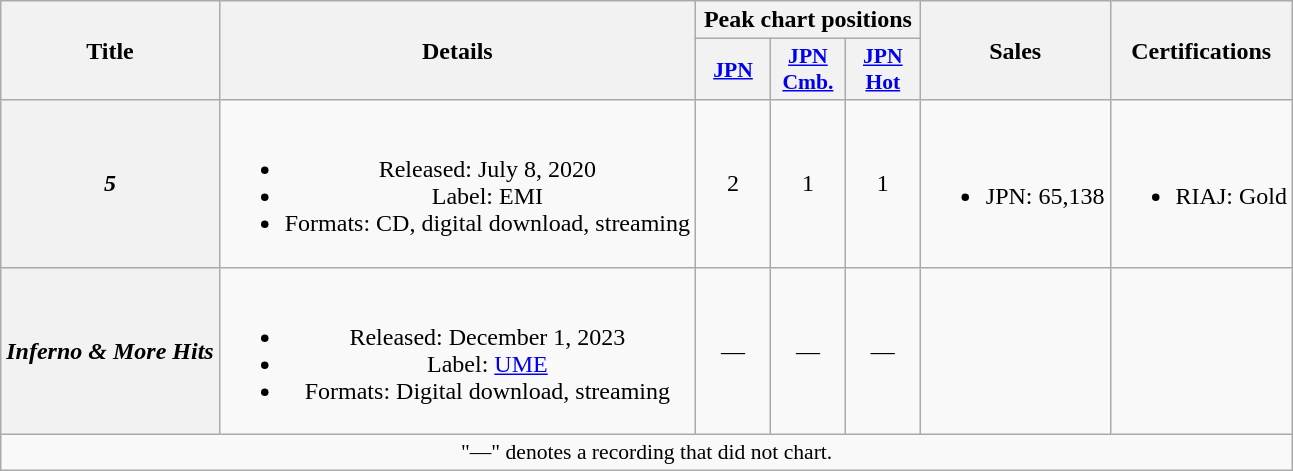<table class="wikitable plainrowheaders" style="text-align:center">
<tr>
<th scope="col" rowspan="2">Title</th>
<th scope="col" rowspan="2">Details</th>
<th scope="col" colspan="3">Peak chart positions</th>
<th scope="col" rowspan="2">Sales</th>
<th scope="col" rowspan="2">Certifications</th>
</tr>
<tr>
<th scope="col" style="width:3em;font-size:90%"><a href='#'>JPN</a><br></th>
<th scope="col" style="width:3em;font-size:90%"><a href='#'>JPN<br>Cmb.</a><br></th>
<th scope="col" style="width:3em;font-size:90%"><a href='#'>JPN<br>Hot</a><br></th>
</tr>
<tr>
<th scope="row"><em>5</em></th>
<td><br><ul><li>Released: July 8, 2020</li><li>Label: EMI</li><li>Formats: CD, digital download, streaming</li></ul></td>
<td>2</td>
<td>1</td>
<td>1</td>
<td><br><ul><li>JPN: 65,138 </li></ul></td>
<td><br><ul><li>RIAJ: Gold </li></ul></td>
</tr>
<tr>
<th scope="row"><em>Inferno & More Hits</em></th>
<td><br><ul><li>Released: December 1, 2023</li><li>Label: <a href='#'>UME</a></li><li>Formats: Digital download, streaming</li></ul></td>
<td>—</td>
<td>—</td>
<td>—</td>
<td></td>
<td></td>
</tr>
<tr>
<td colspan="7" style="font-size:90%">"—" denotes a recording that did not chart.</td>
</tr>
</table>
